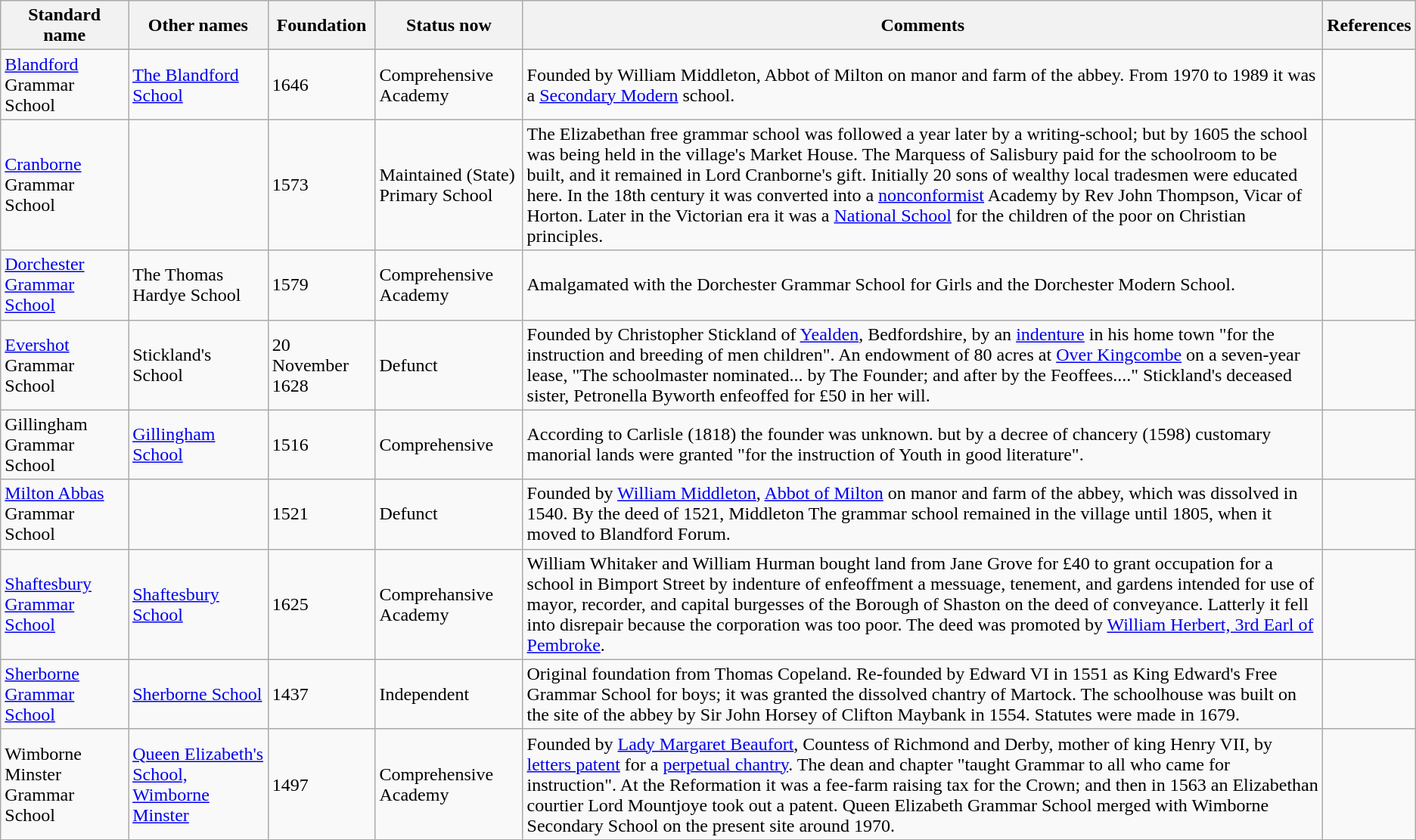<table class="wikitable">
<tr>
<th>Standard name</th>
<th>Other names</th>
<th>Foundation</th>
<th>Status now</th>
<th>Comments</th>
<th>References</th>
</tr>
<tr>
<td><a href='#'>Blandford</a> Grammar School</td>
<td><a href='#'>The Blandford School</a></td>
<td>1646</td>
<td>Comprehensive Academy</td>
<td>Founded by William Middleton, Abbot of Milton on manor and farm of the abbey. From 1970 to 1989 it was a <a href='#'>Secondary Modern</a> school.</td>
<td></td>
</tr>
<tr>
<td><a href='#'>Cranborne</a> Grammar School</td>
<td></td>
<td>1573</td>
<td>Maintained (State) Primary School</td>
<td>The Elizabethan free grammar school was followed a year later by a writing-school; but by 1605 the school was being held in the village's Market House. The Marquess of Salisbury paid for the schoolroom to be built, and it remained in Lord Cranborne's gift. Initially 20 sons of wealthy local tradesmen were educated here. In the 18th century it was converted into a <a href='#'>nonconformist</a> Academy by Rev John Thompson, Vicar of Horton. Later in the Victorian era it was a <a href='#'>National School</a> for the children of the poor on Christian principles.</td>
<td></td>
</tr>
<tr>
<td><a href='#'>Dorchester Grammar School</a></td>
<td>The Thomas Hardye School</td>
<td>1579</td>
<td>Comprehensive Academy</td>
<td>Amalgamated with the Dorchester Grammar School for Girls and the Dorchester Modern School.</td>
<td></td>
</tr>
<tr>
<td><a href='#'>Evershot</a> Grammar School</td>
<td>Stickland's School</td>
<td>20 November 1628</td>
<td>Defunct</td>
<td>Founded by Christopher Stickland of <a href='#'>Yealden</a>, Bedfordshire, by an <a href='#'>indenture</a> in his home town "for the instruction and breeding of men children". An endowment of 80 acres at <a href='#'>Over Kingcombe</a> on a seven-year lease, "The schoolmaster nominated... by The Founder; and after by the Feoffees...." Stickland's deceased sister, Petronella Byworth enfeoffed for £50 in her will.</td>
<td></td>
</tr>
<tr>
<td>Gillingham Grammar School</td>
<td><a href='#'>Gillingham School</a></td>
<td>1516</td>
<td>Comprehensive</td>
<td>According to Carlisle (1818) the founder was unknown. but by a decree of chancery (1598) customary manorial lands were granted "for the instruction of Youth in good literature".</td>
<td></td>
</tr>
<tr>
<td><a href='#'>Milton Abbas</a> Grammar School</td>
<td></td>
<td>1521</td>
<td>Defunct</td>
<td>Founded by <a href='#'>William Middleton</a>, <a href='#'>Abbot of Milton</a> on manor and farm of the abbey, which was dissolved in 1540. By the deed of 1521, Middleton The grammar school remained in the village until 1805, when it moved to Blandford Forum.</td>
<td></td>
</tr>
<tr>
<td><a href='#'>Shaftesbury Grammar School</a></td>
<td><a href='#'>Shaftesbury School</a></td>
<td>1625</td>
<td>Comprehansive Academy</td>
<td>William Whitaker and William Hurman bought land from Jane Grove for £40 to grant occupation for a school in Bimport Street by indenture of enfeoffment a messuage, tenement, and gardens intended for use of mayor, recorder, and capital burgesses of the Borough of Shaston on the deed of conveyance. Latterly it fell into disrepair because the corporation was too poor. The deed was promoted by <a href='#'>William Herbert, 3rd Earl of Pembroke</a>.</td>
<td></td>
</tr>
<tr>
<td><a href='#'>Sherborne Grammar School</a></td>
<td><a href='#'>Sherborne School</a></td>
<td>1437</td>
<td>Independent</td>
<td>Original foundation from Thomas Copeland. Re-founded by Edward VI in 1551 as King Edward's Free Grammar School for boys; it was granted the dissolved chantry of Martock. The schoolhouse was built on the site of the abbey by Sir John Horsey of Clifton Maybank in 1554. Statutes were made in 1679.</td>
<td></td>
</tr>
<tr>
<td>Wimborne Minster Grammar School</td>
<td><a href='#'>Queen Elizabeth's School, Wimborne Minster</a></td>
<td>1497</td>
<td>Comprehensive Academy</td>
<td>Founded by <a href='#'>Lady Margaret Beaufort</a>, Countess of Richmond and Derby, mother of king Henry VII, by <a href='#'>letters patent</a> for a <a href='#'>perpetual chantry</a>. The dean and chapter "taught Grammar to all who came for instruction". At the Reformation it was a fee-farm raising tax for the Crown; and then in 1563 an Elizabethan courtier Lord Mountjoye took out a patent. Queen Elizabeth Grammar School merged with Wimborne Secondary School on the present site around 1970.</td>
<td></td>
</tr>
</table>
